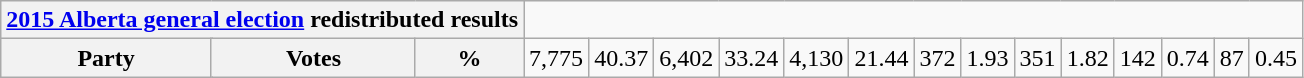<table class=wikitable>
<tr>
<th colspan=4><a href='#'>2015 Alberta general election</a> redistributed results</th>
</tr>
<tr>
<th colspan=2>Party</th>
<th>Votes</th>
<th>%<br></th>
<td align=right>7,775</td>
<td align=right>40.37<br></td>
<td align=right>6,402</td>
<td align=right>33.24<br></td>
<td align=right>4,130</td>
<td align=right>21.44<br></td>
<td align=right>372</td>
<td align=right>1.93<br></td>
<td align=right>351</td>
<td align=right>1.82<br></td>
<td align=right>142</td>
<td align=right>0.74<br></td>
<td align=right>87</td>
<td align=right>0.45<br></td>
</tr>
</table>
